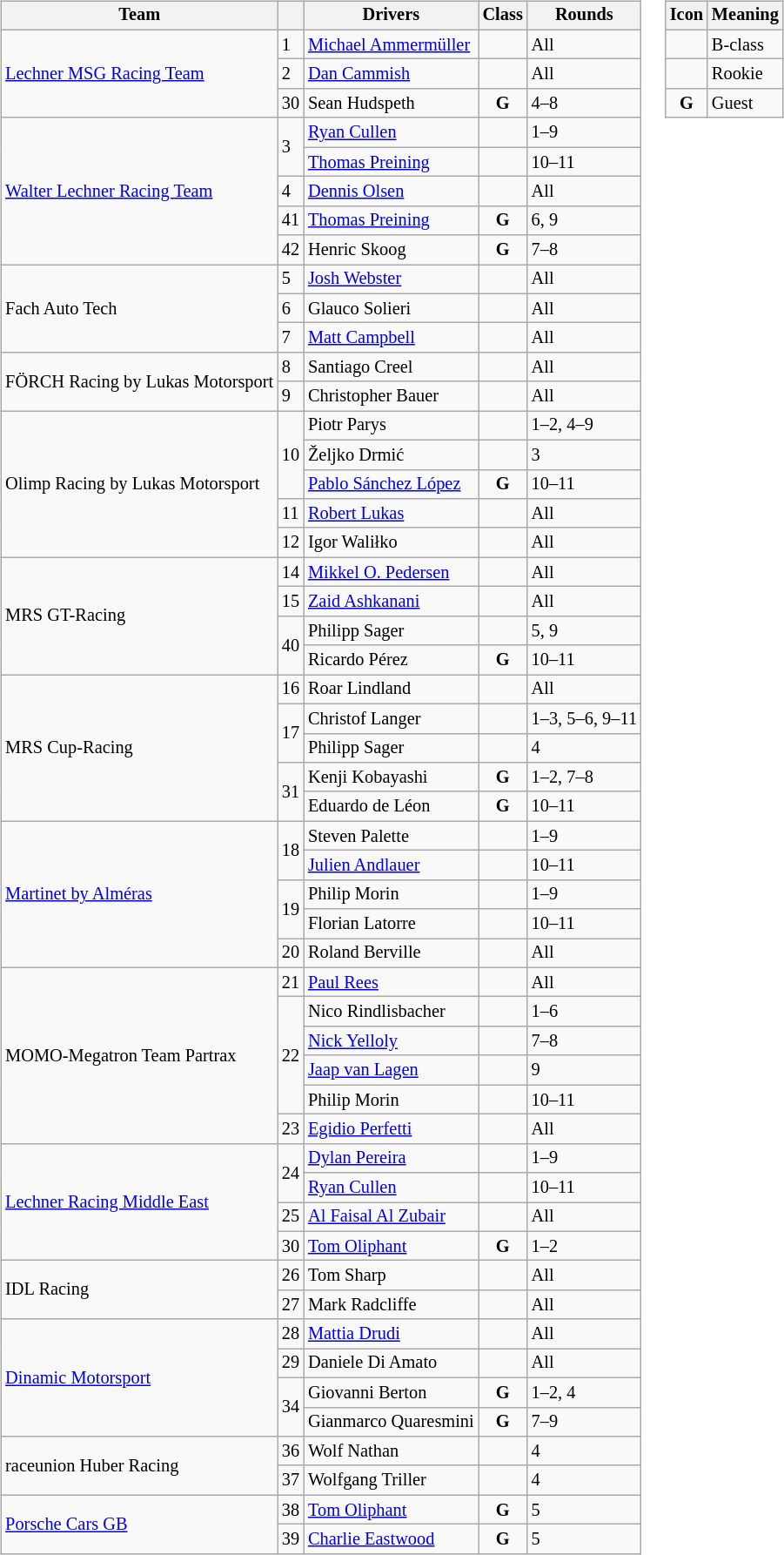<table>
<tr>
<td><br><table class="wikitable" style="font-size: 85%;">
<tr>
<th>Team</th>
<th></th>
<th>Drivers</th>
<th>Class</th>
<th>Rounds</th>
</tr>
<tr>
<td rowspan=3> <a href='#'>Lechner MSG Racing Team</a></td>
<td>1</td>
<td> <a href='#'>Michael Ammermüller</a></td>
<td></td>
<td>All</td>
</tr>
<tr>
<td>2</td>
<td> <a href='#'>Dan Cammish</a></td>
<td></td>
<td>All</td>
</tr>
<tr>
<td>30</td>
<td> Sean Hudspeth</td>
<td align=center><strong><span>G</span></strong></td>
<td>4–8</td>
</tr>
<tr>
<td rowspan=5> <a href='#'>Walter Lechner Racing Team</a></td>
<td rowspan=2>3</td>
<td> <a href='#'>Ryan Cullen</a></td>
<td></td>
<td>1–9</td>
</tr>
<tr>
<td> <a href='#'>Thomas Preining</a></td>
<td align=center></td>
<td>10–11</td>
</tr>
<tr>
<td>4</td>
<td> <a href='#'>Dennis Olsen</a></td>
<td align=center></td>
<td>All</td>
</tr>
<tr>
<td>41</td>
<td> <a href='#'>Thomas Preining</a></td>
<td align=center><strong><span>G</span></strong></td>
<td>6, 9</td>
</tr>
<tr>
<td>42</td>
<td> Henric Skoog</td>
<td align=center><strong><span>G</span></strong></td>
<td>7–8</td>
</tr>
<tr>
<td rowspan=3> Fach Auto Tech</td>
<td>5</td>
<td> <a href='#'>Josh Webster</a></td>
<td align=center></td>
<td>All</td>
</tr>
<tr>
<td>6</td>
<td> Glauco Solieri</td>
<td align=center></td>
<td>All</td>
</tr>
<tr>
<td>7</td>
<td> <a href='#'>Matt Campbell</a></td>
<td align=center></td>
<td>All</td>
</tr>
<tr>
<td rowspan=2> FÖRCH Racing by Lukas Motorsport</td>
<td>8</td>
<td> Santiago Creel</td>
<td></td>
<td>All</td>
</tr>
<tr>
<td>9</td>
<td> Christopher Bauer</td>
<td></td>
<td>All</td>
</tr>
<tr>
<td rowspan=5> Olimp Racing by Lukas Motorsport</td>
<td rowspan=3>10</td>
<td> Piotr Parys</td>
<td align=center></td>
<td>1–2, 4–9</td>
</tr>
<tr>
<td> Željko Drmić</td>
<td></td>
<td>3</td>
</tr>
<tr>
<td> <a href='#'>Pablo Sánchez López</a></td>
<td align=center><strong><span>G</span></strong></td>
<td>10–11</td>
</tr>
<tr>
<td>11</td>
<td> <a href='#'>Robert Lukas</a></td>
<td></td>
<td>All</td>
</tr>
<tr>
<td>12</td>
<td> Igor Waliłko</td>
<td align=center></td>
<td>All</td>
</tr>
<tr>
<td rowspan=4> MRS GT-Racing</td>
<td>14</td>
<td> <a href='#'>Mikkel O. Pedersen</a></td>
<td align=center></td>
<td>All</td>
</tr>
<tr>
<td>15</td>
<td> <a href='#'>Zaid Ashkanani</a></td>
<td></td>
<td>All</td>
</tr>
<tr>
<td rowspan=2>40</td>
<td> Philipp Sager</td>
<td align=center></td>
<td>5, 9</td>
</tr>
<tr>
<td> Ricardo Pérez</td>
<td align=center> <strong><span>G</span></strong></td>
<td>10–11</td>
</tr>
<tr>
<td rowspan=5> MRS Cup-Racing</td>
<td>16</td>
<td> Roar Lindland</td>
<td align=center></td>
<td>All</td>
</tr>
<tr>
<td rowspan=2>17</td>
<td> Christof Langer</td>
<td align=center></td>
<td>1–3, 5–6, 9–11</td>
</tr>
<tr>
<td> Philipp Sager</td>
<td align=center></td>
<td>4</td>
</tr>
<tr>
<td rowspan=2>31</td>
<td> Kenji Kobayashi</td>
<td align=center><strong><span>G</span></strong></td>
<td>1–2, 7–8</td>
</tr>
<tr>
<td> Eduardo de Léon</td>
<td align=center> <strong><span>G</span></strong></td>
<td>10–11</td>
</tr>
<tr>
<td rowspan=5> <a href='#'>Martinet by Alméras</a></td>
<td rowspan=2>18</td>
<td> Steven Palette</td>
<td></td>
<td>1–9</td>
</tr>
<tr>
<td> <a href='#'>Julien Andlauer</a></td>
<td></td>
<td>10–11</td>
</tr>
<tr>
<td rowspan=2>19</td>
<td> Philip Morin</td>
<td align=center></td>
<td>1–9</td>
</tr>
<tr>
<td> Florian Latorre</td>
<td></td>
<td>10–11</td>
</tr>
<tr>
<td>20</td>
<td> Roland Berville</td>
<td align=center></td>
<td>All</td>
</tr>
<tr>
<td rowspan=6> MOMO-Megatron Team Partrax</td>
<td>21</td>
<td> <a href='#'>Paul Rees</a></td>
<td></td>
<td>All</td>
</tr>
<tr>
<td rowspan=4>22</td>
<td> Nico Rindlisbacher</td>
<td align=center></td>
<td>1–6</td>
</tr>
<tr>
<td> <a href='#'>Nick Yelloly</a></td>
<td></td>
<td>7–8</td>
</tr>
<tr>
<td> <a href='#'>Jaap van Lagen</a></td>
<td></td>
<td>9</td>
</tr>
<tr>
<td> Philip Morin</td>
<td></td>
<td>10–11</td>
</tr>
<tr>
<td>23</td>
<td> <a href='#'>Egidio Perfetti</a></td>
<td align=center></td>
<td>All</td>
</tr>
<tr>
<td rowspan=4> <a href='#'>Lechner Racing Middle East</a></td>
<td rowspan=2>24</td>
<td> <a href='#'>Dylan Pereira</a></td>
<td></td>
<td>1–9</td>
</tr>
<tr>
<td> <a href='#'>Ryan Cullen</a></td>
<td></td>
<td>10–11</td>
</tr>
<tr>
<td>25</td>
<td> <a href='#'>Al Faisal Al Zubair</a></td>
<td align=center></td>
<td>All</td>
</tr>
<tr>
<td>30</td>
<td> <a href='#'>Tom Oliphant</a></td>
<td align=center><strong><span>G</span></strong></td>
<td>1–2</td>
</tr>
<tr>
<td rowspan=2> IDL Racing</td>
<td>26</td>
<td> Tom Sharp</td>
<td></td>
<td>All</td>
</tr>
<tr>
<td>27</td>
<td> Mark Radcliffe</td>
<td align=center></td>
<td>All</td>
</tr>
<tr>
<td rowspan=4> <a href='#'>Dinamic Motorsport</a></td>
<td>28</td>
<td> <a href='#'>Mattia Drudi</a></td>
<td align=center></td>
<td>All</td>
</tr>
<tr>
<td>29</td>
<td> Daniele Di Amato</td>
<td></td>
<td>All</td>
</tr>
<tr>
<td rowspan=2>34</td>
<td> Giovanni Berton</td>
<td align=center><strong><span>G</span></strong></td>
<td>1–2, 4</td>
</tr>
<tr>
<td> Gianmarco Quaresmini</td>
<td align=center><strong><span>G</span></strong></td>
<td>7–9</td>
</tr>
<tr>
<td rowspan=2> raceunion Huber Racing</td>
<td>36</td>
<td> Wolf Nathan</td>
<td align=center></td>
<td>4</td>
</tr>
<tr>
<td>37</td>
<td> Wolfgang Triller</td>
<td align=center></td>
<td>4</td>
</tr>
<tr>
<td rowspan=2> <a href='#'>Porsche Cars GB</a></td>
<td>38</td>
<td> <a href='#'>Tom Oliphant</a></td>
<td align=center><strong><span>G</span></strong></td>
<td>5</td>
</tr>
<tr>
<td>39</td>
<td> <a href='#'>Charlie Eastwood</a></td>
<td align=center><strong><span>G</span></strong></td>
<td>5</td>
</tr>
</table>
</td>
<td valign="top"><br><table align="right" class="wikitable" style="font-size: 85%;">
<tr>
<th>Icon</th>
<th>Meaning</th>
</tr>
<tr>
<td align=center></td>
<td>B-class</td>
</tr>
<tr>
<td align=center></td>
<td>Rookie</td>
</tr>
<tr>
<td align=center><strong><span>G</span></strong></td>
<td>Guest</td>
</tr>
</table>
</td>
</tr>
</table>
